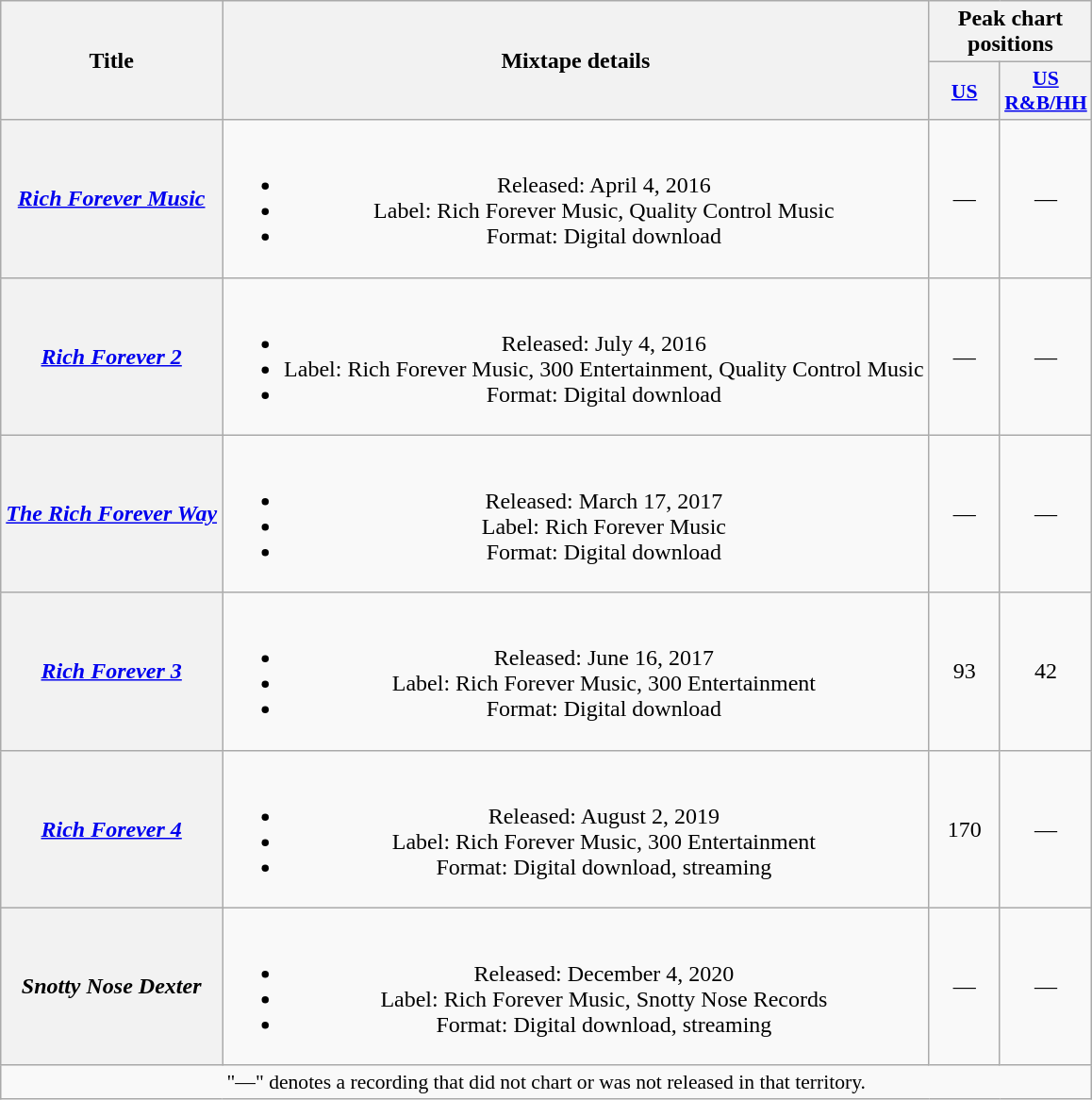<table class="wikitable plainrowheaders" style="text-align:center">
<tr>
<th rowspan="2">Title</th>
<th rowspan="2">Mixtape details</th>
<th colspan="2">Peak chart positions</th>
</tr>
<tr>
<th scope="col" style="width:3em;font-size:90%;"><a href='#'>US</a></th>
<th scope="col" style="width:3em;font-size:90%;"><a href='#'>US<br>R&B/HH</a></th>
</tr>
<tr>
<th scope="row"><em><a href='#'>Rich Forever Music</a></em><br></th>
<td><br><ul><li>Released: April 4, 2016</li><li>Label: Rich Forever Music, Quality Control Music</li><li>Format: Digital download</li></ul></td>
<td>—</td>
<td>—</td>
</tr>
<tr>
<th scope="row"><em><a href='#'>Rich Forever 2</a></em><br></th>
<td><br><ul><li>Released: July 4, 2016</li><li>Label: Rich Forever Music, 300 Entertainment, Quality Control Music</li><li>Format: Digital download</li></ul></td>
<td>—</td>
<td>—</td>
</tr>
<tr>
<th scope="row"><em><a href='#'>The Rich Forever Way</a></em> <br></th>
<td><br><ul><li>Released: March 17, 2017</li><li>Label: Rich Forever Music</li><li>Format: Digital download</li></ul></td>
<td>—</td>
<td>—</td>
</tr>
<tr>
<th scope="row"><em><a href='#'>Rich Forever 3</a></em> <br></th>
<td><br><ul><li>Released: June 16, 2017</li><li>Label: Rich Forever Music, 300 Entertainment</li><li>Format: Digital download</li></ul></td>
<td>93</td>
<td>42</td>
</tr>
<tr>
<th scope="row"><em><a href='#'>Rich Forever 4</a></em> <br></th>
<td><br><ul><li>Released: August 2, 2019</li><li>Label: Rich Forever Music, 300 Entertainment</li><li>Format: Digital download, streaming</li></ul></td>
<td>170</td>
<td>—</td>
</tr>
<tr>
<th scope="row"><em>Snotty Nose Dexter</em><br></th>
<td><br><ul><li>Released: December 4, 2020</li><li>Label: Rich Forever Music, Snotty Nose Records</li><li>Format: Digital download, streaming</li></ul></td>
<td>—</td>
<td>—</td>
</tr>
<tr>
<td colspan="4" style="font-size:90%">"—" denotes a recording that did not chart or was not released in that territory.</td>
</tr>
</table>
